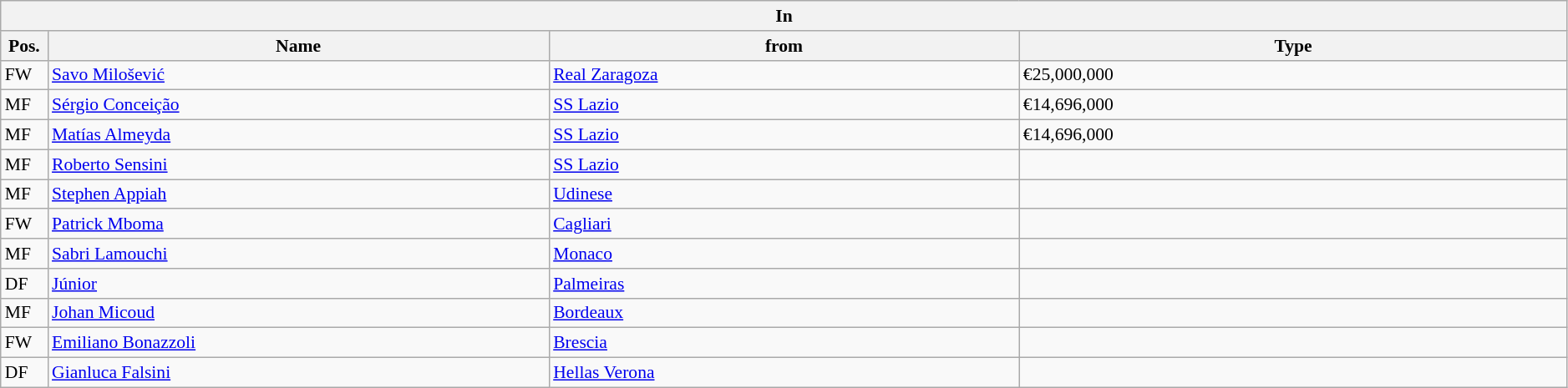<table class="wikitable" style="font-size:90%; width:99%">
<tr>
<th colspan="4">In</th>
</tr>
<tr>
<th width=3%>Pos.</th>
<th width=32%>Name</th>
<th width=30%>from</th>
<th width=35%>Type</th>
</tr>
<tr>
<td>FW</td>
<td><a href='#'>Savo Milošević</a></td>
<td><a href='#'>Real Zaragoza</a></td>
<td>€25,000,000</td>
</tr>
<tr>
<td>MF</td>
<td><a href='#'>Sérgio Conceição</a></td>
<td><a href='#'>SS Lazio</a></td>
<td>€14,696,000</td>
</tr>
<tr>
<td>MF</td>
<td><a href='#'>Matías Almeyda</a></td>
<td><a href='#'>SS Lazio</a></td>
<td>€14,696,000</td>
</tr>
<tr>
<td>MF</td>
<td><a href='#'>Roberto Sensini</a></td>
<td><a href='#'>SS Lazio</a></td>
<td></td>
</tr>
<tr>
<td>MF</td>
<td><a href='#'>Stephen Appiah</a></td>
<td><a href='#'>Udinese</a></td>
<td></td>
</tr>
<tr>
<td>FW</td>
<td><a href='#'>Patrick Mboma</a></td>
<td><a href='#'>Cagliari</a></td>
<td></td>
</tr>
<tr>
<td>MF</td>
<td><a href='#'>Sabri Lamouchi</a></td>
<td><a href='#'>Monaco</a></td>
<td></td>
</tr>
<tr>
<td>DF</td>
<td><a href='#'>Júnior</a></td>
<td><a href='#'>Palmeiras</a></td>
</tr>
<tr>
<td>MF</td>
<td><a href='#'>Johan Micoud</a></td>
<td><a href='#'>Bordeaux</a></td>
<td></td>
</tr>
<tr>
<td>FW</td>
<td><a href='#'>Emiliano Bonazzoli</a></td>
<td><a href='#'>Brescia</a></td>
<td></td>
</tr>
<tr>
<td>DF</td>
<td><a href='#'>Gianluca Falsini</a></td>
<td><a href='#'>Hellas Verona</a></td>
<td></td>
</tr>
</table>
